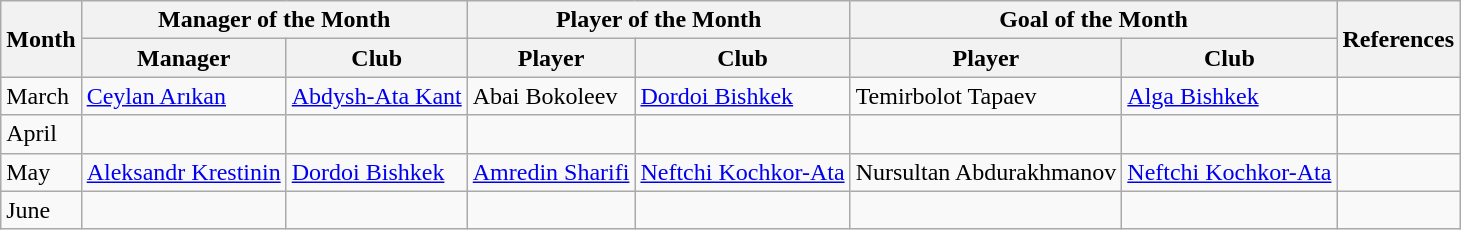<table class="wikitable">
<tr>
<th rowspan="2">Month</th>
<th colspan="2">Manager of the Month</th>
<th colspan="2">Player of the Month</th>
<th colspan="2">Goal of the Month</th>
<th rowspan="2">References</th>
</tr>
<tr>
<th>Manager</th>
<th>Club</th>
<th>Player</th>
<th>Club</th>
<th>Player</th>
<th>Club</th>
</tr>
<tr>
<td>March</td>
<td> <a href='#'>Ceylan Arıkan</a></td>
<td><a href='#'>Abdysh-Ata Kant</a></td>
<td> Abai Bokoleev</td>
<td><a href='#'>Dordoi Bishkek</a></td>
<td> Temirbolot Tapaev</td>
<td><a href='#'>Alga Bishkek</a></td>
<td align=center></td>
</tr>
<tr>
<td>April</td>
<td></td>
<td></td>
<td></td>
<td></td>
<td></td>
<td></td>
<td align=center></td>
</tr>
<tr>
<td>May</td>
<td> <a href='#'>Aleksandr Krestinin</a></td>
<td><a href='#'>Dordoi Bishkek</a></td>
<td> <a href='#'>Amredin Sharifi</a></td>
<td><a href='#'>Neftchi Kochkor-Ata</a></td>
<td> Nursultan Abdurakhmanov</td>
<td><a href='#'>Neftchi Kochkor-Ata</a></td>
<td align=center></td>
</tr>
<tr>
<td>June</td>
<td></td>
<td></td>
<td></td>
<td></td>
<td></td>
<td></td>
<td align=center></td>
</tr>
</table>
